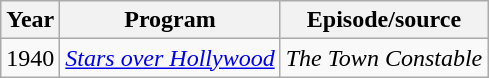<table class="wikitable">
<tr>
<th>Year</th>
<th>Program</th>
<th>Episode/source</th>
</tr>
<tr>
<td>1940</td>
<td><em><a href='#'>Stars over Hollywood</a></em></td>
<td><em>The Town Constable</em></td>
</tr>
</table>
